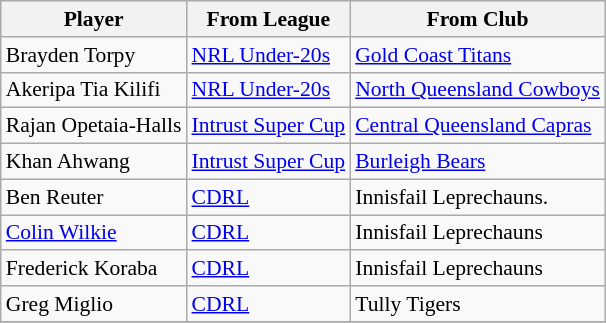<table class="wikitable" style="font-size:90%">
<tr bgcolor="#efefef">
<th width=" ">Player</th>
<th width=" ">From League</th>
<th width=" ">From Club</th>
</tr>
<tr>
<td>Brayden Torpy</td>
<td><a href='#'>NRL Under-20s</a></td>
<td> <a href='#'>Gold Coast Titans</a></td>
</tr>
<tr>
<td>Akeripa Tia Kilifi</td>
<td><a href='#'>NRL Under-20s</a></td>
<td> <a href='#'>North Queensland Cowboys</a></td>
</tr>
<tr>
<td>Rajan Opetaia-Halls</td>
<td><a href='#'>Intrust Super Cup</a></td>
<td> <a href='#'>Central Queensland Capras</a></td>
</tr>
<tr>
<td>Khan Ahwang</td>
<td><a href='#'>Intrust Super Cup</a></td>
<td> <a href='#'>Burleigh Bears</a></td>
</tr>
<tr>
<td>Ben Reuter</td>
<td><a href='#'>CDRL</a></td>
<td> Innisfail Leprechauns.</td>
</tr>
<tr>
<td><a href='#'>Colin Wilkie</a></td>
<td><a href='#'>CDRL</a></td>
<td> Innisfail Leprechauns</td>
</tr>
<tr>
<td>Frederick Koraba</td>
<td><a href='#'>CDRL</a></td>
<td> Innisfail Leprechauns</td>
</tr>
<tr>
<td>Greg Miglio</td>
<td><a href='#'>CDRL</a></td>
<td> Tully Tigers</td>
</tr>
<tr>
</tr>
</table>
